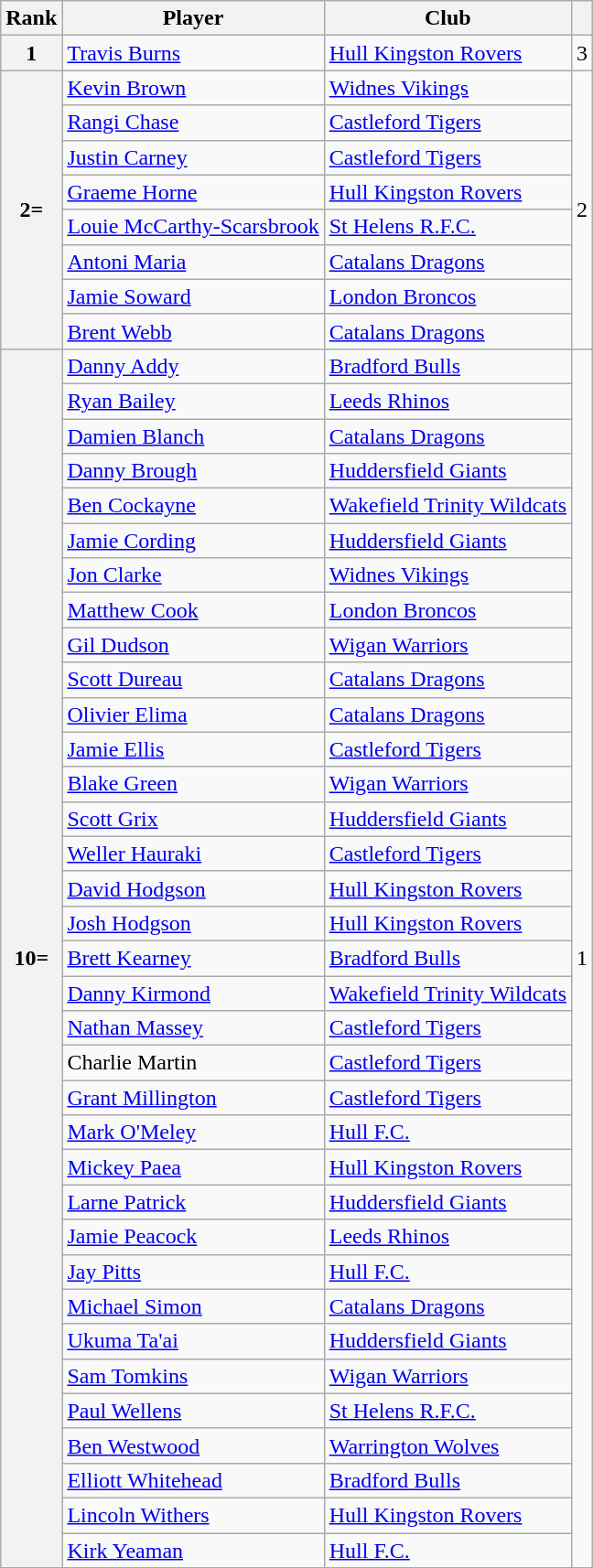<table class="wikitable" style="text-align:center">
<tr>
<th>Rank</th>
<th>Player</th>
<th>Club</th>
<th></th>
</tr>
<tr>
<th>1</th>
<td align="left"> <a href='#'>Travis Burns</a></td>
<td align="left"> <a href='#'>Hull Kingston Rovers</a></td>
<td>3</td>
</tr>
<tr>
<th rowspan=8>2=</th>
<td align="left"> <a href='#'>Kevin Brown</a></td>
<td align="left"> <a href='#'>Widnes Vikings</a></td>
<td rowspan=8>2</td>
</tr>
<tr>
<td align="left"> <a href='#'>Rangi Chase</a></td>
<td align="left"> <a href='#'>Castleford Tigers</a></td>
</tr>
<tr>
<td align="left"> <a href='#'>Justin Carney</a></td>
<td align="left"> <a href='#'>Castleford Tigers</a></td>
</tr>
<tr>
<td align="left"> <a href='#'>Graeme Horne</a></td>
<td align="left"> <a href='#'>Hull Kingston Rovers</a></td>
</tr>
<tr>
<td align="left"> <a href='#'>Louie McCarthy-Scarsbrook</a></td>
<td align="left"> <a href='#'>St Helens R.F.C.</a></td>
</tr>
<tr>
<td align="left"> <a href='#'>Antoni Maria</a></td>
<td align="left"> <a href='#'>Catalans Dragons</a></td>
</tr>
<tr>
<td align="left"> <a href='#'>Jamie Soward</a></td>
<td align="left"> <a href='#'>London Broncos</a></td>
</tr>
<tr>
<td align="left"> <a href='#'>Brent Webb</a></td>
<td align="left"> <a href='#'>Catalans Dragons</a></td>
</tr>
<tr>
<th rowspan=35>10=</th>
<td align="left"> <a href='#'>Danny Addy</a></td>
<td align="left"> <a href='#'>Bradford Bulls</a></td>
<td rowspan=35>1</td>
</tr>
<tr>
<td align="left"> <a href='#'>Ryan Bailey</a></td>
<td align="left"> <a href='#'>Leeds Rhinos</a></td>
</tr>
<tr>
<td align="left"> <a href='#'>Damien Blanch</a></td>
<td align="left"> <a href='#'>Catalans Dragons</a></td>
</tr>
<tr>
<td align="left"> <a href='#'>Danny Brough</a></td>
<td align="left"> <a href='#'>Huddersfield Giants</a></td>
</tr>
<tr>
<td align="left"> <a href='#'>Ben Cockayne</a></td>
<td align="left"> <a href='#'>Wakefield Trinity Wildcats</a></td>
</tr>
<tr>
<td align="left"> <a href='#'>Jamie Cording</a></td>
<td align="left"> <a href='#'>Huddersfield Giants</a></td>
</tr>
<tr>
<td align="left"> <a href='#'>Jon Clarke</a></td>
<td align="left"> <a href='#'>Widnes Vikings</a></td>
</tr>
<tr>
<td align="left"> <a href='#'>Matthew Cook</a></td>
<td align="left"> <a href='#'>London Broncos</a></td>
</tr>
<tr>
<td align="left"> <a href='#'>Gil Dudson</a></td>
<td align="left"> <a href='#'>Wigan Warriors</a></td>
</tr>
<tr>
<td align="left"> <a href='#'>Scott Dureau</a></td>
<td align="left"> <a href='#'>Catalans Dragons</a></td>
</tr>
<tr>
<td align="left"> <a href='#'>Olivier Elima</a></td>
<td align="left"> <a href='#'>Catalans Dragons</a></td>
</tr>
<tr>
<td align="left"> <a href='#'>Jamie Ellis</a></td>
<td align="left"> <a href='#'>Castleford Tigers</a></td>
</tr>
<tr>
<td align="left"> <a href='#'>Blake Green</a></td>
<td align="left"> <a href='#'>Wigan Warriors</a></td>
</tr>
<tr>
<td align="left"> <a href='#'>Scott Grix</a></td>
<td align="left"> <a href='#'>Huddersfield Giants</a></td>
</tr>
<tr>
<td align="left"> <a href='#'>Weller Hauraki</a></td>
<td align="left"> <a href='#'>Castleford Tigers</a></td>
</tr>
<tr>
<td align="left"> <a href='#'>David Hodgson</a></td>
<td align="left"> <a href='#'>Hull Kingston Rovers</a></td>
</tr>
<tr>
<td align="left"> <a href='#'>Josh Hodgson</a></td>
<td align="left"> <a href='#'>Hull Kingston Rovers</a></td>
</tr>
<tr>
<td align="left"> <a href='#'>Brett Kearney</a></td>
<td align="left"> <a href='#'>Bradford Bulls</a></td>
</tr>
<tr>
<td align="left"> <a href='#'>Danny Kirmond</a></td>
<td align="left"> <a href='#'>Wakefield Trinity Wildcats</a></td>
</tr>
<tr>
<td align="left"> <a href='#'>Nathan Massey</a></td>
<td align="left"> <a href='#'>Castleford Tigers</a></td>
</tr>
<tr>
<td align="left"> Charlie Martin</td>
<td align="left"> <a href='#'>Castleford Tigers</a></td>
</tr>
<tr>
<td align="left"> <a href='#'>Grant Millington</a></td>
<td align="left"> <a href='#'>Castleford Tigers</a></td>
</tr>
<tr>
<td align="left"> <a href='#'>Mark O'Meley</a></td>
<td align="left"> <a href='#'>Hull F.C.</a></td>
</tr>
<tr>
<td align="left"> <a href='#'>Mickey Paea</a></td>
<td align="left"> <a href='#'>Hull Kingston Rovers</a></td>
</tr>
<tr>
<td align="left"> <a href='#'>Larne Patrick</a></td>
<td align="left"> <a href='#'>Huddersfield Giants</a></td>
</tr>
<tr>
<td align="left"> <a href='#'>Jamie Peacock</a></td>
<td align="left"> <a href='#'>Leeds Rhinos</a></td>
</tr>
<tr>
<td align="left"> <a href='#'>Jay Pitts</a></td>
<td align="left"> <a href='#'>Hull F.C.</a></td>
</tr>
<tr>
<td align="left"> <a href='#'>Michael Simon</a></td>
<td align="left"> <a href='#'>Catalans Dragons</a></td>
</tr>
<tr>
<td align="left"> <a href='#'>Ukuma Ta'ai</a></td>
<td align="left"> <a href='#'>Huddersfield Giants</a></td>
</tr>
<tr>
<td align="left"> <a href='#'>Sam Tomkins</a></td>
<td align="left"> <a href='#'>Wigan Warriors</a></td>
</tr>
<tr>
<td align="left"> <a href='#'>Paul Wellens</a></td>
<td align="left"> <a href='#'>St Helens R.F.C.</a></td>
</tr>
<tr>
<td align="left"> <a href='#'>Ben Westwood</a></td>
<td align="left"> <a href='#'>Warrington Wolves</a></td>
</tr>
<tr>
<td align="left"> <a href='#'>Elliott Whitehead</a></td>
<td align="left"> <a href='#'>Bradford Bulls</a></td>
</tr>
<tr>
<td align="left"> <a href='#'>Lincoln Withers</a></td>
<td align="left"> <a href='#'>Hull Kingston Rovers</a></td>
</tr>
<tr>
<td align="left"> <a href='#'>Kirk Yeaman</a></td>
<td align="left"> <a href='#'>Hull F.C.</a></td>
</tr>
</table>
